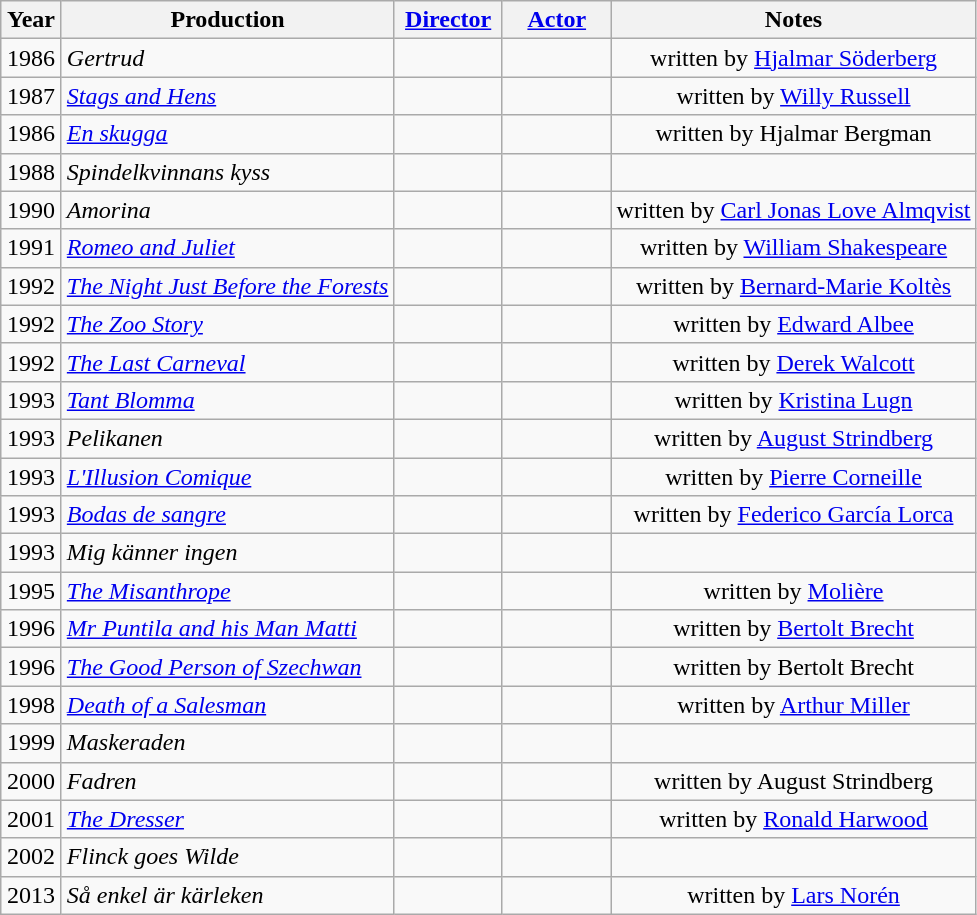<table class="wikitable sortable" style="text-align:center">
<tr>
<th style="width:33px;">Year</th>
<th>Production</th>
<th style="width:65px;"><a href='#'>Director</a></th>
<th width=65><a href='#'>Actor</a></th>
<th>Notes</th>
</tr>
<tr>
<td>1986</td>
<td style="text-align:left"><em>Gertrud</em></td>
<td></td>
<td></td>
<td>written by <a href='#'>Hjalmar Söderberg</a></td>
</tr>
<tr>
<td>1987</td>
<td style="text-align:left"><em><a href='#'>Stags and Hens</a></em></td>
<td></td>
<td></td>
<td>written by <a href='#'>Willy Russell</a></td>
</tr>
<tr>
<td>1986</td>
<td style="text-align:left"><em><a href='#'>En skugga</a></em></td>
<td></td>
<td></td>
<td>written by Hjalmar Bergman</td>
</tr>
<tr>
<td>1988</td>
<td style="text-align:left"><em>Spindelkvinnans kyss</em></td>
<td></td>
<td></td>
<td></td>
</tr>
<tr>
<td>1990</td>
<td style="text-align:left"><em>Amorina</em></td>
<td></td>
<td></td>
<td>written by <a href='#'>Carl Jonas Love Almqvist</a></td>
</tr>
<tr>
<td>1991</td>
<td style="text-align:left"><em><a href='#'>Romeo and Juliet</a></em></td>
<td></td>
<td></td>
<td>written by <a href='#'>William Shakespeare</a></td>
</tr>
<tr>
<td>1992</td>
<td style="text-align:left"><em><a href='#'>The Night Just Before the Forests</a></em></td>
<td></td>
<td></td>
<td>written by <a href='#'>Bernard-Marie Koltès</a></td>
</tr>
<tr>
<td>1992</td>
<td style="text-align:left"><em><a href='#'>The Zoo Story</a></em></td>
<td></td>
<td></td>
<td>written by <a href='#'>Edward Albee</a></td>
</tr>
<tr>
<td>1992</td>
<td style="text-align:left"><em><a href='#'>The Last Carneval</a></em></td>
<td></td>
<td></td>
<td>written by <a href='#'>Derek Walcott</a></td>
</tr>
<tr>
<td>1993</td>
<td style="text-align:left"><em><a href='#'>Tant Blomma</a></em></td>
<td></td>
<td></td>
<td>written by <a href='#'>Kristina Lugn</a></td>
</tr>
<tr>
<td>1993</td>
<td style="text-align:left"><em>Pelikanen</em></td>
<td></td>
<td></td>
<td>written by <a href='#'>August Strindberg</a></td>
</tr>
<tr>
<td>1993</td>
<td style="text-align:left"><em><a href='#'>L'Illusion Comique</a></em></td>
<td></td>
<td></td>
<td>written by <a href='#'>Pierre Corneille</a></td>
</tr>
<tr>
<td>1993</td>
<td style="text-align:left"><em><a href='#'>Bodas de sangre</a></em></td>
<td></td>
<td></td>
<td>written by <a href='#'>Federico García Lorca</a></td>
</tr>
<tr>
<td>1993</td>
<td style="text-align:left"><em>Mig känner ingen</em></td>
<td></td>
<td></td>
<td></td>
</tr>
<tr>
<td>1995</td>
<td style="text-align:left"><em><a href='#'>The Misanthrope</a></em></td>
<td></td>
<td></td>
<td>written by <a href='#'>Molière</a></td>
</tr>
<tr>
<td>1996</td>
<td style="text-align:left"><em><a href='#'>Mr Puntila and his Man Matti</a></em></td>
<td></td>
<td></td>
<td>written by <a href='#'>Bertolt Brecht</a></td>
</tr>
<tr>
<td>1996</td>
<td style="text-align:left"><em><a href='#'>The Good Person of Szechwan</a></em></td>
<td></td>
<td></td>
<td>written by Bertolt Brecht</td>
</tr>
<tr>
<td>1998</td>
<td style="text-align:left"><em><a href='#'>Death of a Salesman</a></em></td>
<td></td>
<td></td>
<td>written by <a href='#'>Arthur Miller</a></td>
</tr>
<tr>
<td>1999</td>
<td style="text-align:left"><em>Maskeraden</em></td>
<td></td>
<td></td>
<td></td>
</tr>
<tr>
<td>2000</td>
<td style="text-align:left"><em>Fadren</em></td>
<td></td>
<td></td>
<td>written by August Strindberg</td>
</tr>
<tr>
<td>2001</td>
<td style="text-align:left"><em><a href='#'>The Dresser</a></em></td>
<td></td>
<td></td>
<td>written by <a href='#'>Ronald Harwood</a></td>
</tr>
<tr>
<td>2002</td>
<td style="text-align:left"><em>Flinck goes Wilde</em></td>
<td></td>
<td></td>
<td></td>
</tr>
<tr>
<td>2013</td>
<td style="text-align:left"><em>Så enkel är kärleken</em></td>
<td></td>
<td></td>
<td>written by <a href='#'>Lars Norén</a></td>
</tr>
</table>
